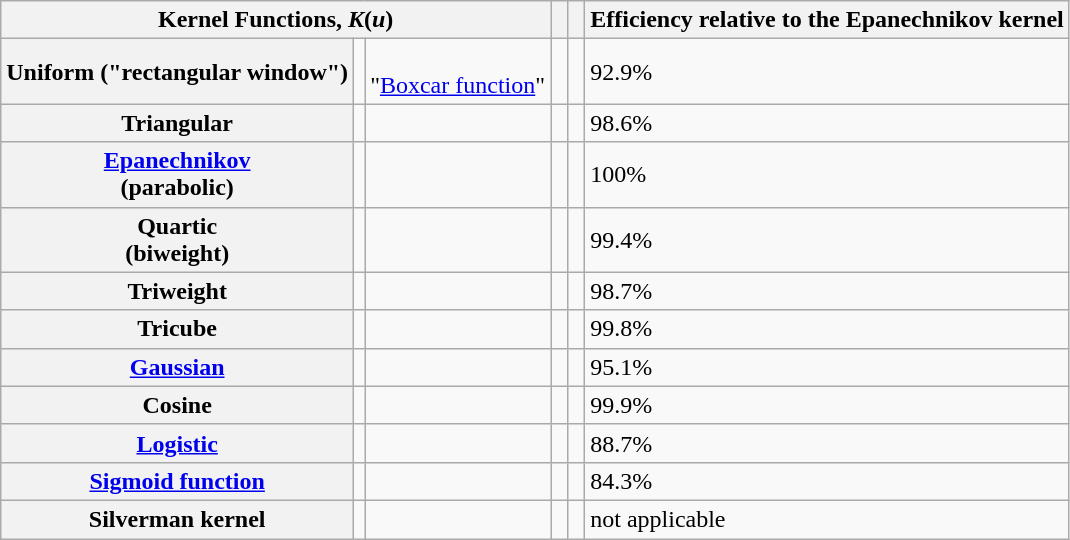<table class="wikitable sortable" style="text-align:left">
<tr>
<th colspan=3>Kernel Functions, <em>K</em>(<em>u</em>)</th>
<th></th>
<th></th>
<th>Efficiency relative to the Epanechnikov kernel</th>
</tr>
<tr>
<th>Uniform ("rectangular window")</th>
<td><br></td>
<td><br>"<a href='#'>Boxcar function</a>"</td>
<td data-sort-value="0.3333333333333333"> </td>
<td data-sort-value="0.5"> </td>
<td>92.9%</td>
</tr>
<tr>
<th>Triangular</th>
<td><br></td>
<td></td>
<td data-sort-value="0.16666666666666666"> </td>
<td data-sort-value="0.6666666666666666"> </td>
<td>98.6%</td>
</tr>
<tr>
<th><a href='#'>Epanechnikov</a><br>(parabolic)</th>
<td><br></td>
<td></td>
<td data-sort-value="0.2"> </td>
<td data-sort-value="0.6"> </td>
<td>100%</td>
</tr>
<tr>
<th>Quartic <br>(biweight)</th>
<td><br></td>
<td></td>
<td data-sort-value="0.14285714285714285"> </td>
<td data-sort-value="0.7142857142857143"> </td>
<td>99.4%</td>
</tr>
<tr>
<th>Triweight</th>
<td><br></td>
<td></td>
<td data-sort-value="0.1111111111111111"> </td>
<td data-sort-value="0.8158508158508159"> </td>
<td>98.7%</td>
</tr>
<tr>
<th>Tricube</th>
<td><br></td>
<td></td>
<td data-sort-value="0.1440329218106996"> </td>
<td data-sort-value="0.708502024291498"> </td>
<td>99.8%</td>
</tr>
<tr>
<th><a href='#'>Gaussian</a></th>
<td></td>
<td></td>
<td data-sort-value="1"> </td>
<td data-sort-value="0.28209479177387814"> </td>
<td>95.1%</td>
</tr>
<tr>
<th>Cosine</th>
<td><br></td>
<td></td>
<td data-sort-value="0.1894305308612978"> </td>
<td data-sort-value="0.6168502750680849"> </td>
<td>99.9%</td>
</tr>
<tr>
<th><a href='#'>Logistic</a></th>
<td></td>
<td></td>
<td data-sort-value="3.289868133696453"> </td>
<td data-sort-value="0.16666666666666666"> </td>
<td>88.7%</td>
</tr>
<tr>
<th><a href='#'>Sigmoid function</a></th>
<td></td>
<td></td>
<td data-sort-value="2.4674011002723395"> </td>
<td data-sort-value="0.20264236728467555"> </td>
<td>84.3%</td>
</tr>
<tr>
<th>Silverman kernel</th>
<td></td>
<td></td>
<td data-sort-value="0"> </td>
<td data-sort-value="0.26516504294495535"> </td>
<td>not applicable</td>
</tr>
</table>
